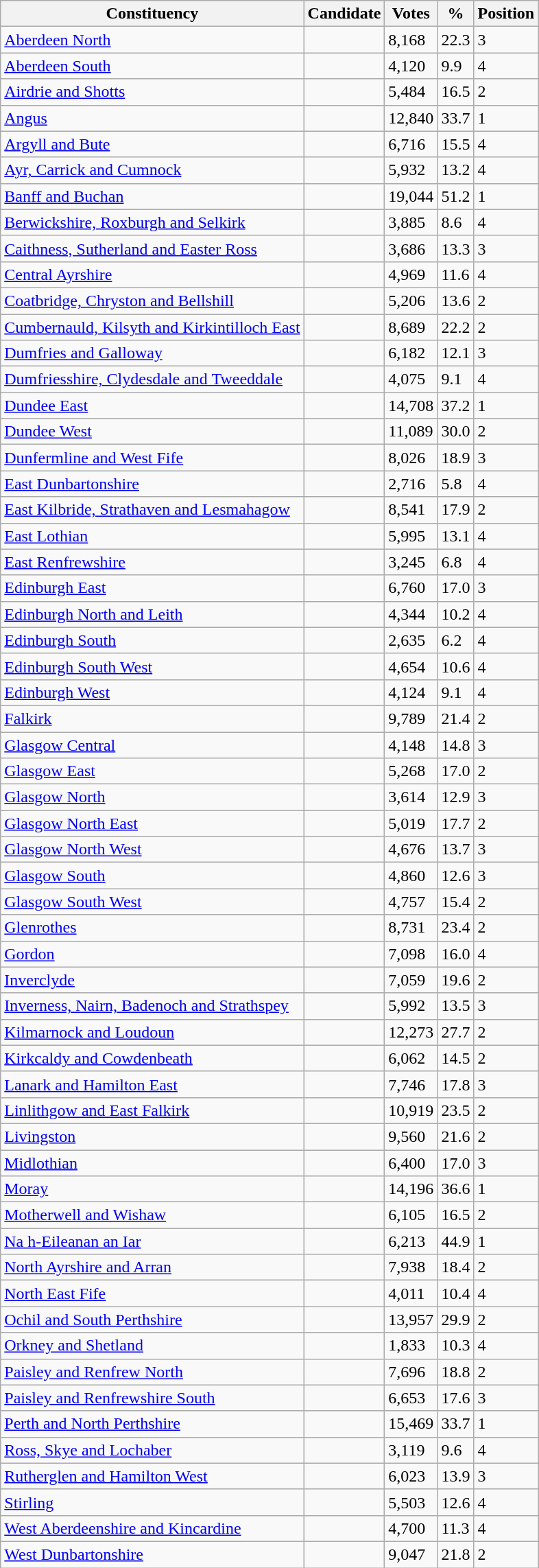<table class="wikitable sortable">
<tr>
<th>Constituency</th>
<th>Candidate</th>
<th>Votes</th>
<th>%</th>
<th>Position</th>
</tr>
<tr>
<td><a href='#'>Aberdeen North</a></td>
<td></td>
<td>8,168</td>
<td>22.3</td>
<td>3</td>
</tr>
<tr>
<td><a href='#'>Aberdeen South</a></td>
<td></td>
<td>4,120</td>
<td>9.9</td>
<td>4</td>
</tr>
<tr>
<td><a href='#'>Airdrie and Shotts</a></td>
<td></td>
<td>5,484</td>
<td>16.5</td>
<td>2</td>
</tr>
<tr>
<td><a href='#'>Angus</a></td>
<td></td>
<td>12,840</td>
<td>33.7</td>
<td>1</td>
</tr>
<tr>
<td><a href='#'>Argyll and Bute</a></td>
<td></td>
<td>6,716</td>
<td>15.5</td>
<td>4</td>
</tr>
<tr>
<td><a href='#'>Ayr, Carrick and Cumnock</a></td>
<td></td>
<td>5,932</td>
<td>13.2</td>
<td>4</td>
</tr>
<tr>
<td><a href='#'>Banff and Buchan</a></td>
<td></td>
<td>19,044</td>
<td>51.2</td>
<td>1</td>
</tr>
<tr>
<td><a href='#'>Berwickshire, Roxburgh and Selkirk</a></td>
<td></td>
<td>3,885</td>
<td>8.6</td>
<td>4</td>
</tr>
<tr>
<td><a href='#'>Caithness, Sutherland and Easter Ross</a></td>
<td></td>
<td>3,686</td>
<td>13.3</td>
<td>3</td>
</tr>
<tr>
<td><a href='#'>Central Ayrshire</a></td>
<td></td>
<td>4,969</td>
<td>11.6</td>
<td>4</td>
</tr>
<tr>
<td><a href='#'>Coatbridge, Chryston and Bellshill</a></td>
<td></td>
<td>5,206</td>
<td>13.6</td>
<td>2</td>
</tr>
<tr>
<td><a href='#'>Cumbernauld, Kilsyth and Kirkintilloch East</a></td>
<td></td>
<td>8,689</td>
<td>22.2</td>
<td>2</td>
</tr>
<tr>
<td><a href='#'>Dumfries and Galloway</a></td>
<td></td>
<td>6,182</td>
<td>12.1</td>
<td>3</td>
</tr>
<tr>
<td><a href='#'>Dumfriesshire, Clydesdale and Tweeddale</a></td>
<td></td>
<td>4,075</td>
<td>9.1</td>
<td>4</td>
</tr>
<tr>
<td><a href='#'>Dundee East</a></td>
<td></td>
<td>14,708</td>
<td>37.2</td>
<td>1</td>
</tr>
<tr>
<td><a href='#'>Dundee West</a></td>
<td></td>
<td>11,089</td>
<td>30.0</td>
<td>2</td>
</tr>
<tr>
<td><a href='#'>Dunfermline and West Fife</a></td>
<td></td>
<td>8,026</td>
<td>18.9</td>
<td>3</td>
</tr>
<tr>
<td><a href='#'>East Dunbartonshire</a></td>
<td></td>
<td>2,716</td>
<td>5.8</td>
<td>4</td>
</tr>
<tr>
<td><a href='#'>East Kilbride, Strathaven and Lesmahagow</a></td>
<td></td>
<td>8,541</td>
<td>17.9</td>
<td>2</td>
</tr>
<tr>
<td><a href='#'>East Lothian</a></td>
<td></td>
<td>5,995</td>
<td>13.1</td>
<td>4</td>
</tr>
<tr>
<td><a href='#'>East Renfrewshire</a></td>
<td></td>
<td>3,245</td>
<td>6.8</td>
<td>4</td>
</tr>
<tr>
<td><a href='#'>Edinburgh East</a></td>
<td></td>
<td>6,760</td>
<td>17.0</td>
<td>3</td>
</tr>
<tr>
<td><a href='#'>Edinburgh North and Leith</a></td>
<td></td>
<td>4,344</td>
<td>10.2</td>
<td>4</td>
</tr>
<tr>
<td><a href='#'>Edinburgh South</a></td>
<td></td>
<td>2,635</td>
<td>6.2</td>
<td>4</td>
</tr>
<tr>
<td><a href='#'>Edinburgh South West</a></td>
<td></td>
<td>4,654</td>
<td>10.6</td>
<td>4</td>
</tr>
<tr>
<td><a href='#'>Edinburgh West</a></td>
<td></td>
<td>4,124</td>
<td>9.1</td>
<td>4</td>
</tr>
<tr>
<td><a href='#'>Falkirk</a></td>
<td></td>
<td>9,789</td>
<td>21.4</td>
<td>2</td>
</tr>
<tr>
<td><a href='#'>Glasgow Central</a></td>
<td></td>
<td>4,148</td>
<td>14.8</td>
<td>3</td>
</tr>
<tr>
<td><a href='#'>Glasgow East</a></td>
<td></td>
<td>5,268</td>
<td>17.0</td>
<td>2</td>
</tr>
<tr>
<td><a href='#'>Glasgow North</a></td>
<td></td>
<td>3,614</td>
<td>12.9</td>
<td>3</td>
</tr>
<tr>
<td><a href='#'>Glasgow North East</a></td>
<td></td>
<td>5,019</td>
<td>17.7</td>
<td>2</td>
</tr>
<tr>
<td><a href='#'>Glasgow North West</a></td>
<td></td>
<td>4,676</td>
<td>13.7</td>
<td>3</td>
</tr>
<tr>
<td><a href='#'>Glasgow South</a></td>
<td></td>
<td>4,860</td>
<td>12.6</td>
<td>3</td>
</tr>
<tr>
<td><a href='#'>Glasgow South West</a></td>
<td></td>
<td>4,757</td>
<td>15.4</td>
<td>2</td>
</tr>
<tr>
<td><a href='#'>Glenrothes</a></td>
<td></td>
<td>8,731</td>
<td>23.4</td>
<td>2</td>
</tr>
<tr>
<td><a href='#'>Gordon</a></td>
<td></td>
<td>7,098</td>
<td>16.0</td>
<td>4</td>
</tr>
<tr>
<td><a href='#'>Inverclyde</a></td>
<td></td>
<td>7,059</td>
<td>19.6</td>
<td>2</td>
</tr>
<tr>
<td><a href='#'>Inverness, Nairn, Badenoch and Strathspey</a></td>
<td></td>
<td>5,992</td>
<td>13.5</td>
<td>3</td>
</tr>
<tr>
<td><a href='#'>Kilmarnock and Loudoun</a></td>
<td></td>
<td>12,273</td>
<td>27.7</td>
<td>2</td>
</tr>
<tr>
<td><a href='#'>Kirkcaldy and Cowdenbeath</a></td>
<td></td>
<td>6,062</td>
<td>14.5</td>
<td>2</td>
</tr>
<tr>
<td><a href='#'>Lanark and Hamilton East</a></td>
<td></td>
<td>7,746</td>
<td>17.8</td>
<td>3</td>
</tr>
<tr>
<td><a href='#'>Linlithgow and East Falkirk</a></td>
<td></td>
<td>10,919</td>
<td>23.5</td>
<td>2</td>
</tr>
<tr>
<td><a href='#'>Livingston</a></td>
<td></td>
<td>9,560</td>
<td>21.6</td>
<td>2</td>
</tr>
<tr>
<td><a href='#'>Midlothian</a></td>
<td></td>
<td>6,400</td>
<td>17.0</td>
<td>3</td>
</tr>
<tr>
<td><a href='#'>Moray</a></td>
<td></td>
<td>14,196</td>
<td>36.6</td>
<td>1</td>
</tr>
<tr>
<td><a href='#'>Motherwell and Wishaw</a></td>
<td></td>
<td>6,105</td>
<td>16.5</td>
<td>2</td>
</tr>
<tr>
<td><a href='#'>Na h-Eileanan an Iar</a></td>
<td></td>
<td>6,213</td>
<td>44.9</td>
<td>1</td>
</tr>
<tr>
<td><a href='#'>North Ayrshire and Arran</a></td>
<td></td>
<td>7,938</td>
<td>18.4</td>
<td>2</td>
</tr>
<tr>
<td><a href='#'>North East Fife</a></td>
<td></td>
<td>4,011</td>
<td>10.4</td>
<td>4</td>
</tr>
<tr>
<td><a href='#'>Ochil and South Perthshire</a></td>
<td></td>
<td>13,957</td>
<td>29.9</td>
<td>2</td>
</tr>
<tr>
<td><a href='#'>Orkney and Shetland</a></td>
<td></td>
<td>1,833</td>
<td>10.3</td>
<td>4</td>
</tr>
<tr>
<td><a href='#'>Paisley and Renfrew North</a></td>
<td></td>
<td>7,696</td>
<td>18.8</td>
<td>2</td>
</tr>
<tr>
<td><a href='#'>Paisley and Renfrewshire South</a></td>
<td></td>
<td>6,653</td>
<td>17.6</td>
<td>3</td>
</tr>
<tr>
<td><a href='#'>Perth and North Perthshire</a></td>
<td></td>
<td>15,469</td>
<td>33.7</td>
<td>1</td>
</tr>
<tr>
<td><a href='#'>Ross, Skye and Lochaber</a></td>
<td></td>
<td>3,119</td>
<td>9.6</td>
<td>4</td>
</tr>
<tr>
<td><a href='#'>Rutherglen and Hamilton West</a></td>
<td></td>
<td>6,023</td>
<td>13.9</td>
<td>3</td>
</tr>
<tr>
<td><a href='#'>Stirling</a></td>
<td></td>
<td>5,503</td>
<td>12.6</td>
<td>4</td>
</tr>
<tr>
<td><a href='#'>West Aberdeenshire and Kincardine</a></td>
<td></td>
<td>4,700</td>
<td>11.3</td>
<td>4</td>
</tr>
<tr>
<td><a href='#'>West Dunbartonshire</a></td>
<td></td>
<td>9,047</td>
<td>21.8</td>
<td>2</td>
</tr>
</table>
